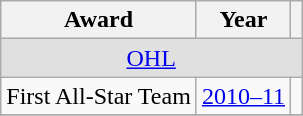<table class="wikitable">
<tr>
<th>Award</th>
<th>Year</th>
<th></th>
</tr>
<tr ALIGN="center" bgcolor="#e0e0e0">
<td colspan="3"><a href='#'>OHL</a></td>
</tr>
<tr>
<td>First All-Star Team</td>
<td><a href='#'>2010–11</a></td>
<td></td>
</tr>
<tr>
</tr>
</table>
